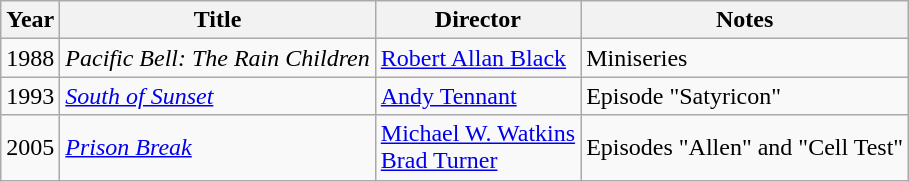<table class="wikitable">
<tr>
<th>Year</th>
<th>Title</th>
<th>Director</th>
<th>Notes</th>
</tr>
<tr>
<td>1988</td>
<td><em>Pacific Bell: The Rain Children</em></td>
<td><a href='#'>Robert Allan Black</a></td>
<td>Miniseries</td>
</tr>
<tr>
<td>1993</td>
<td><em><a href='#'>South of Sunset</a></em></td>
<td><a href='#'>Andy Tennant</a></td>
<td>Episode "Satyricon"</td>
</tr>
<tr>
<td>2005</td>
<td><em><a href='#'>Prison Break</a></em></td>
<td><a href='#'>Michael W. Watkins</a><br><a href='#'>Brad Turner</a></td>
<td>Episodes "Allen" and "Cell Test"</td>
</tr>
</table>
